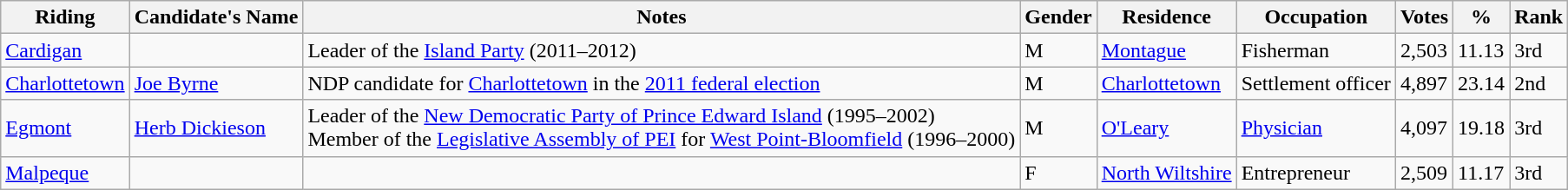<table class="wikitable sortable">
<tr>
<th>Riding</th>
<th>Candidate's Name</th>
<th>Notes</th>
<th>Gender</th>
<th>Residence</th>
<th>Occupation</th>
<th>Votes</th>
<th>%</th>
<th>Rank</th>
</tr>
<tr>
<td><a href='#'>Cardigan</a></td>
<td></td>
<td>Leader of the <a href='#'>Island Party</a> (2011–2012)</td>
<td>M</td>
<td><a href='#'>Montague</a></td>
<td>Fisherman</td>
<td>2,503</td>
<td>11.13</td>
<td>3rd</td>
</tr>
<tr>
<td><a href='#'>Charlottetown</a></td>
<td><a href='#'>Joe Byrne</a></td>
<td>NDP candidate for <a href='#'>Charlottetown</a> in the <a href='#'>2011 federal election</a></td>
<td>M</td>
<td><a href='#'>Charlottetown</a></td>
<td>Settlement officer</td>
<td>4,897</td>
<td>23.14</td>
<td>2nd</td>
</tr>
<tr>
<td><a href='#'>Egmont</a></td>
<td><a href='#'>Herb Dickieson</a></td>
<td>Leader of the <a href='#'>New Democratic Party of Prince Edward Island</a> (1995–2002) <br> Member of the <a href='#'>Legislative Assembly of PEI</a> for <a href='#'>West Point-Bloomfield</a> (1996–2000)</td>
<td>M</td>
<td><a href='#'>O'Leary</a></td>
<td><a href='#'>Physician</a></td>
<td>4,097</td>
<td>19.18</td>
<td>3rd</td>
</tr>
<tr>
<td><a href='#'>Malpeque</a></td>
<td></td>
<td></td>
<td>F</td>
<td><a href='#'>North Wiltshire</a></td>
<td>Entrepreneur</td>
<td>2,509</td>
<td>11.17</td>
<td>3rd</td>
</tr>
</table>
